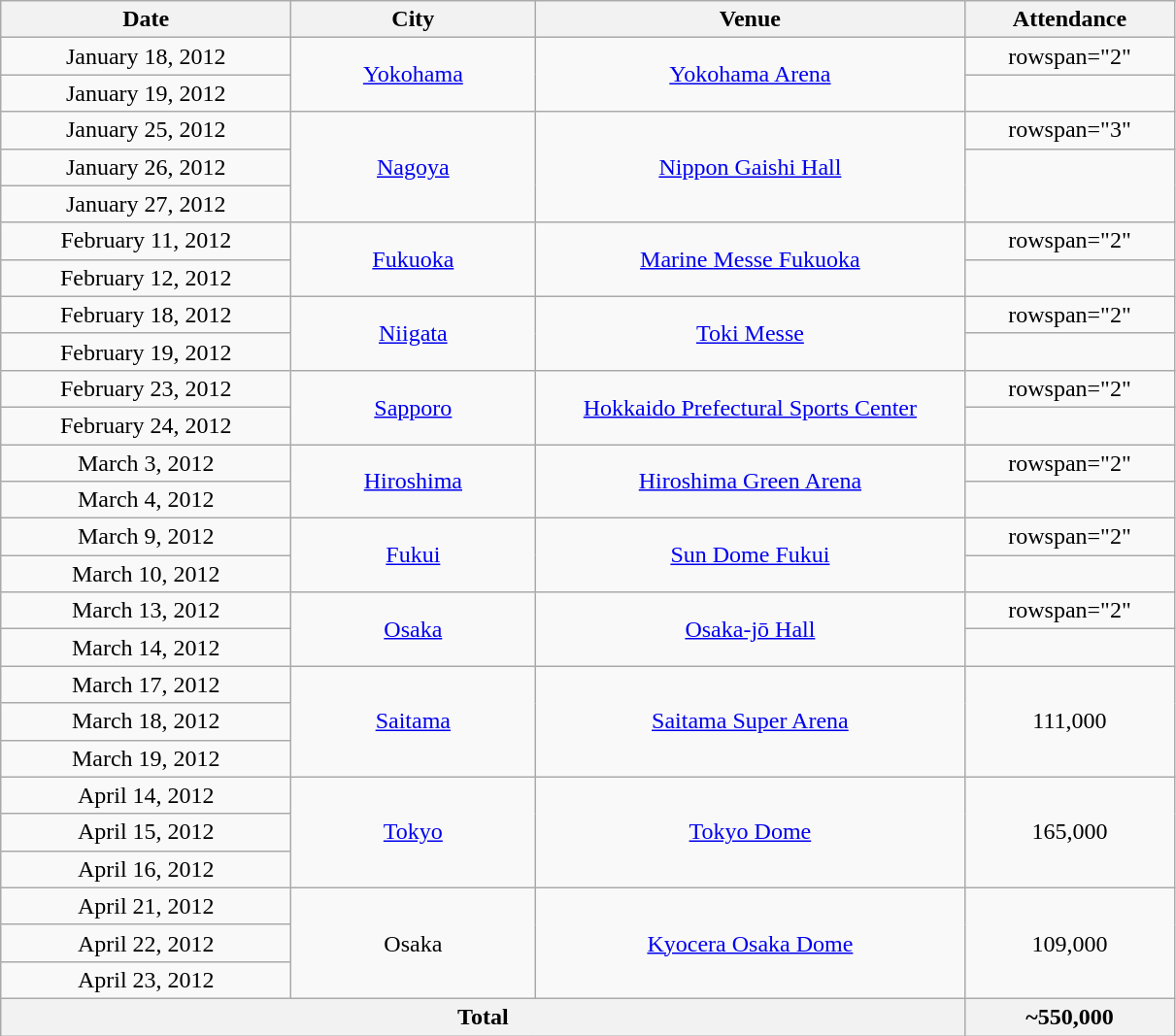<table class="wikitable" style="text-align:center;">
<tr>
<th scope="col" style="width:12em;">Date</th>
<th scope="col" style="width:10em;">City</th>
<th scope="col" style="width:18em;">Venue</th>
<th scope="col" style="width:8.5em;">Attendance</th>
</tr>
<tr>
<td>January 18, 2012</td>
<td rowspan="2"><a href='#'>Yokohama</a></td>
<td rowspan="2"><a href='#'>Yokohama Arena</a></td>
<td>rowspan="2" </td>
</tr>
<tr>
<td>January 19, 2012</td>
</tr>
<tr>
<td>January 25, 2012</td>
<td rowspan="3"><a href='#'>Nagoya</a></td>
<td rowspan="3"><a href='#'>Nippon Gaishi Hall</a></td>
<td>rowspan="3" </td>
</tr>
<tr>
<td>January 26, 2012</td>
</tr>
<tr>
<td>January 27, 2012</td>
</tr>
<tr>
<td>February 11, 2012</td>
<td rowspan="2"><a href='#'>Fukuoka</a></td>
<td rowspan="2"><a href='#'>Marine Messe Fukuoka</a></td>
<td>rowspan="2" </td>
</tr>
<tr>
<td>February 12, 2012</td>
</tr>
<tr>
<td>February 18, 2012</td>
<td rowspan="2"><a href='#'>Niigata</a></td>
<td rowspan="2"><a href='#'>Toki Messe</a></td>
<td>rowspan="2" </td>
</tr>
<tr>
<td>February 19, 2012</td>
</tr>
<tr>
<td>February 23, 2012</td>
<td rowspan="2"><a href='#'>Sapporo</a></td>
<td rowspan="2"><a href='#'>Hokkaido Prefectural Sports Center</a></td>
<td>rowspan="2" </td>
</tr>
<tr>
<td>February 24, 2012</td>
</tr>
<tr>
<td>March 3, 2012</td>
<td rowspan="2"><a href='#'>Hiroshima</a></td>
<td rowspan="2"><a href='#'>Hiroshima Green Arena</a></td>
<td>rowspan="2" </td>
</tr>
<tr>
<td>March 4, 2012</td>
</tr>
<tr>
<td>March 9, 2012</td>
<td rowspan="2"><a href='#'>Fukui</a></td>
<td rowspan="2"><a href='#'>Sun Dome Fukui</a></td>
<td>rowspan="2" </td>
</tr>
<tr>
<td>March 10, 2012</td>
</tr>
<tr>
<td>March 13, 2012</td>
<td rowspan="2"><a href='#'>Osaka</a></td>
<td rowspan="2"><a href='#'>Osaka-jō Hall</a></td>
<td>rowspan="2" </td>
</tr>
<tr>
<td>March 14, 2012</td>
</tr>
<tr>
<td>March 17, 2012</td>
<td rowspan="3"><a href='#'>Saitama</a></td>
<td rowspan="3"><a href='#'>Saitama Super Arena</a></td>
<td rowspan="3">111,000</td>
</tr>
<tr>
<td>March 18, 2012</td>
</tr>
<tr>
<td>March 19, 2012</td>
</tr>
<tr>
<td>April 14, 2012</td>
<td rowspan="3"><a href='#'>Tokyo</a></td>
<td rowspan="3"><a href='#'>Tokyo Dome</a></td>
<td rowspan="3">165,000</td>
</tr>
<tr>
<td>April 15, 2012</td>
</tr>
<tr>
<td>April 16, 2012</td>
</tr>
<tr>
<td>April 21, 2012</td>
<td rowspan="3">Osaka</td>
<td rowspan="3"><a href='#'>Kyocera Osaka Dome</a></td>
<td rowspan="3">109,000</td>
</tr>
<tr>
<td>April 22, 2012</td>
</tr>
<tr>
<td>April 23, 2012</td>
</tr>
<tr>
<th colspan="3">Total</th>
<th>~550,000</th>
</tr>
</table>
